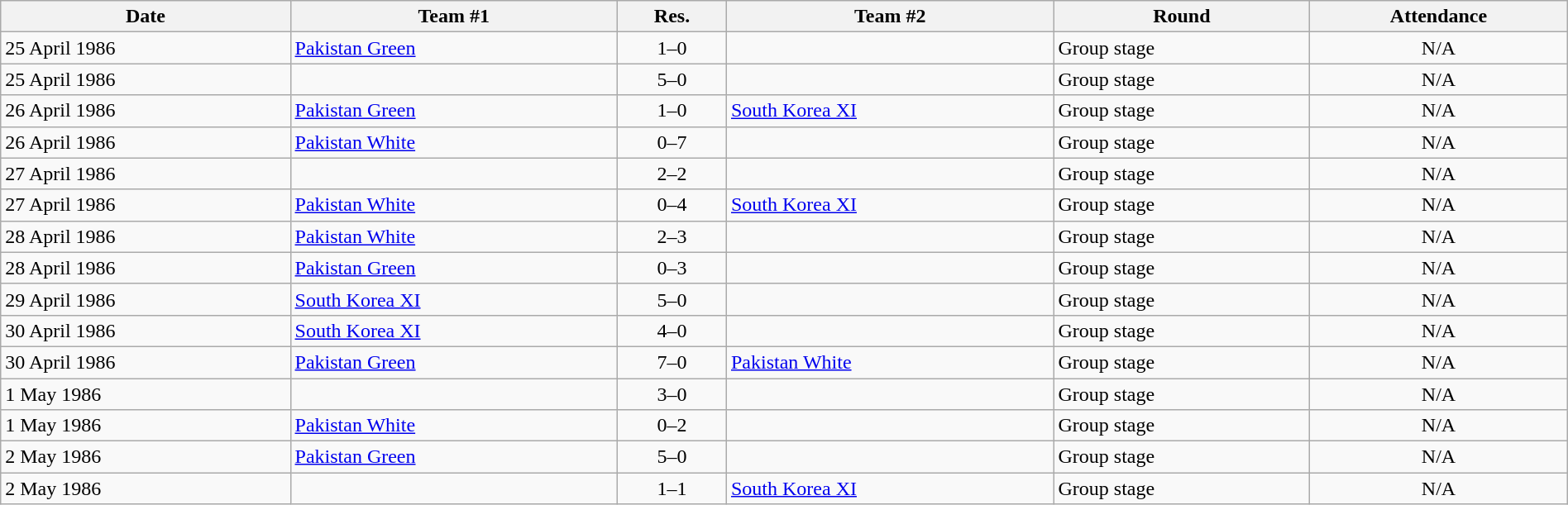<table class="wikitable" style="text-align:left; width:100%;">
<tr>
<th>Date</th>
<th>Team #1</th>
<th>Res.</th>
<th>Team #2</th>
<th>Round</th>
<th>Attendance</th>
</tr>
<tr>
<td>25 April 1986</td>
<td> <a href='#'>Pakistan Green</a></td>
<td style="text-align:center;">1–0</td>
<td></td>
<td>Group stage</td>
<td style="text-align:center;">N/A</td>
</tr>
<tr>
<td>25 April 1986</td>
<td></td>
<td style="text-align:center;">5–0</td>
<td></td>
<td>Group stage</td>
<td style="text-align:center;">N/A</td>
</tr>
<tr>
<td>26 April 1986</td>
<td> <a href='#'>Pakistan Green</a></td>
<td style="text-align:center;">1–0</td>
<td> <a href='#'>South Korea XI</a></td>
<td>Group stage</td>
<td style="text-align:center;">N/A</td>
</tr>
<tr>
<td>26 April 1986</td>
<td> <a href='#'>Pakistan White</a></td>
<td style="text-align:center;">0–7</td>
<td></td>
<td>Group stage</td>
<td style="text-align:center;">N/A</td>
</tr>
<tr>
<td>27 April 1986</td>
<td></td>
<td style="text-align:center;">2–2</td>
<td></td>
<td>Group stage</td>
<td style="text-align:center;">N/A</td>
</tr>
<tr>
<td>27 April 1986</td>
<td> <a href='#'>Pakistan White</a></td>
<td style="text-align:center;">0–4</td>
<td> <a href='#'>South Korea XI</a></td>
<td>Group stage</td>
<td style="text-align:center;">N/A</td>
</tr>
<tr>
<td>28 April 1986</td>
<td> <a href='#'>Pakistan White</a></td>
<td style="text-align:center;">2–3</td>
<td></td>
<td>Group stage</td>
<td style="text-align:center;">N/A</td>
</tr>
<tr>
<td>28 April 1986</td>
<td> <a href='#'>Pakistan Green</a></td>
<td style="text-align:center;">0–3</td>
<td></td>
<td>Group stage</td>
<td style="text-align:center;">N/A</td>
</tr>
<tr>
<td>29 April 1986</td>
<td> <a href='#'>South Korea XI</a></td>
<td style="text-align:center;">5–0</td>
<td></td>
<td>Group stage</td>
<td style="text-align:center;">N/A</td>
</tr>
<tr>
<td>30 April 1986</td>
<td> <a href='#'>South Korea XI</a></td>
<td style="text-align:center;">4–0</td>
<td></td>
<td>Group stage</td>
<td style="text-align:center;">N/A</td>
</tr>
<tr>
<td>30 April 1986</td>
<td> <a href='#'>Pakistan Green</a></td>
<td style="text-align:center;">7–0</td>
<td> <a href='#'>Pakistan White</a></td>
<td>Group stage</td>
<td style="text-align:center;">N/A</td>
</tr>
<tr>
<td>1 May 1986</td>
<td></td>
<td style="text-align:center;">3–0</td>
<td></td>
<td>Group stage</td>
<td style="text-align:center;">N/A</td>
</tr>
<tr>
<td>1 May 1986</td>
<td> <a href='#'>Pakistan White</a></td>
<td style="text-align:center;">0–2</td>
<td></td>
<td>Group stage</td>
<td style="text-align:center;">N/A</td>
</tr>
<tr>
<td>2 May 1986</td>
<td> <a href='#'>Pakistan Green</a></td>
<td style="text-align:center;">5–0</td>
<td></td>
<td>Group stage</td>
<td style="text-align:center;">N/A</td>
</tr>
<tr>
<td>2 May 1986</td>
<td></td>
<td style="text-align:center;">1–1</td>
<td> <a href='#'>South Korea XI</a></td>
<td>Group stage</td>
<td style="text-align:center;">N/A</td>
</tr>
</table>
